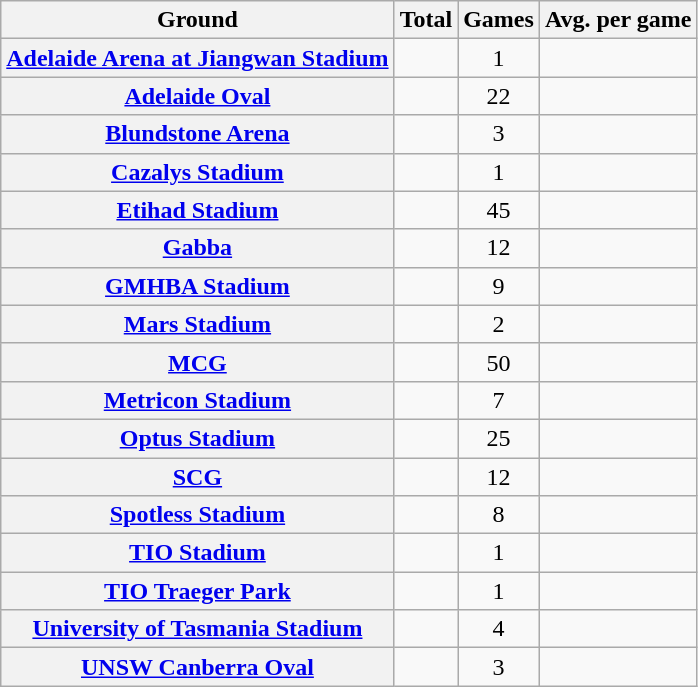<table class="wikitable plainrowheaders sortable" style="text-align:center;">
<tr>
<th>Ground</th>
<th>Total</th>
<th>Games</th>
<th>Avg. per game</th>
</tr>
<tr>
<th scope="row"><a href='#'>Adelaide Arena at Jiangwan Stadium</a></th>
<td></td>
<td>1</td>
<td></td>
</tr>
<tr>
<th scope="row"><a href='#'>Adelaide Oval</a></th>
<td></td>
<td>22</td>
<td></td>
</tr>
<tr>
<th scope="row"><a href='#'>Blundstone Arena</a></th>
<td></td>
<td>3</td>
<td></td>
</tr>
<tr>
<th scope="row"><a href='#'>Cazalys Stadium</a></th>
<td></td>
<td>1</td>
<td></td>
</tr>
<tr>
<th scope="row"><a href='#'>Etihad Stadium</a></th>
<td></td>
<td>45</td>
<td></td>
</tr>
<tr>
<th scope="row"><a href='#'>Gabba</a></th>
<td></td>
<td>12</td>
<td></td>
</tr>
<tr>
<th scope="row"><a href='#'>GMHBA Stadium</a></th>
<td></td>
<td>9</td>
<td></td>
</tr>
<tr>
<th scope="row"><a href='#'>Mars Stadium</a></th>
<td></td>
<td>2</td>
<td></td>
</tr>
<tr>
<th scope="row"><a href='#'>MCG</a></th>
<td></td>
<td>50</td>
<td></td>
</tr>
<tr>
<th scope="row"><a href='#'>Metricon Stadium</a></th>
<td></td>
<td>7</td>
<td></td>
</tr>
<tr>
<th scope="row"><a href='#'>Optus Stadium</a></th>
<td></td>
<td>25</td>
<td></td>
</tr>
<tr>
<th scope="row"><a href='#'>SCG</a></th>
<td></td>
<td>12</td>
<td></td>
</tr>
<tr>
<th scope="row"><a href='#'>Spotless Stadium</a></th>
<td></td>
<td>8</td>
<td></td>
</tr>
<tr>
<th scope="row"><a href='#'>TIO Stadium</a></th>
<td></td>
<td>1</td>
<td></td>
</tr>
<tr>
<th scope="row"><a href='#'>TIO Traeger Park</a></th>
<td></td>
<td>1</td>
<td></td>
</tr>
<tr>
<th scope="row"><a href='#'>University of Tasmania Stadium</a></th>
<td></td>
<td>4</td>
<td></td>
</tr>
<tr>
<th scope="row"><a href='#'>UNSW Canberra Oval</a></th>
<td></td>
<td>3</td>
<td></td>
</tr>
</table>
